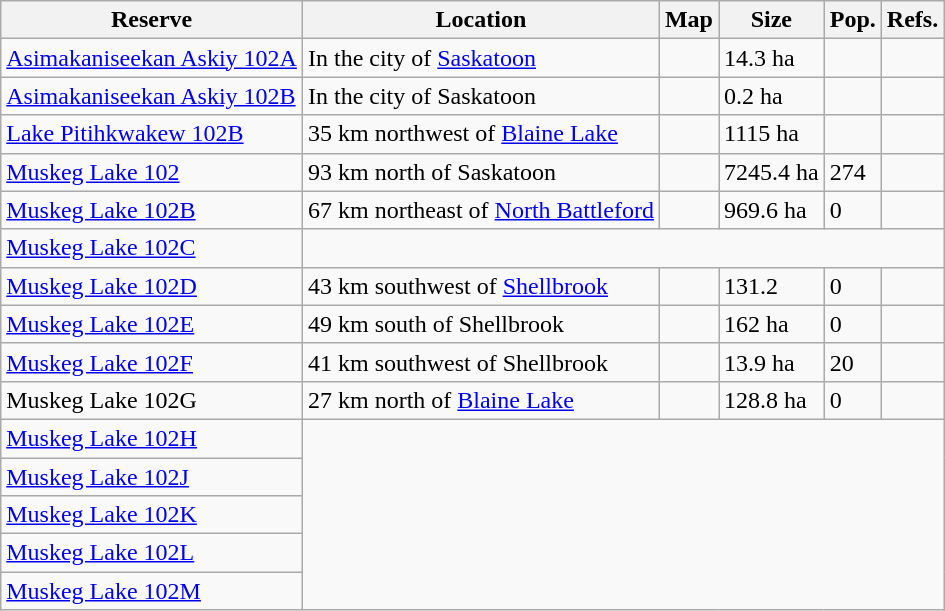<table class="wikitable sortable"|>
<tr>
<th>Reserve</th>
<th class=unsortable>Location</th>
<th class=unsortable>Map</th>
<th>Size</th>
<th>Pop.</th>
<th class=unsortable>Refs.</th>
</tr>
<tr>
<td><a href='#'>Asimakaniseekan Askiy 102A</a></td>
<td>In the city of <a href='#'>Saskatoon</a></td>
<td></td>
<td>14.3 ha</td>
<td></td>
<td></td>
</tr>
<tr>
<td><a href='#'>Asimakaniseekan Askiy 102B</a></td>
<td>In the city of Saskatoon</td>
<td></td>
<td>0.2 ha</td>
<td></td>
<td></td>
</tr>
<tr>
<td><a href='#'>Lake Pitihkwakew 102B</a></td>
<td>35 km northwest of <a href='#'>Blaine Lake</a></td>
<td></td>
<td>1115 ha</td>
<td></td>
<td></td>
</tr>
<tr>
<td><a href='#'>Muskeg Lake 102</a></td>
<td>93 km north of Saskatoon</td>
<td></td>
<td>7245.4 ha</td>
<td>274</td>
<td></td>
</tr>
<tr>
<td><a href='#'>Muskeg Lake 102B</a></td>
<td>67 km northeast of <a href='#'>North Battleford</a></td>
<td></td>
<td>969.6 ha</td>
<td>0</td>
<td></td>
</tr>
<tr>
<td><a href='#'>Muskeg Lake 102C</a></td>
</tr>
<tr>
<td><a href='#'>Muskeg Lake 102D</a></td>
<td>43 km southwest of <a href='#'>Shellbrook</a></td>
<td></td>
<td>131.2</td>
<td>0</td>
<td></td>
</tr>
<tr>
<td><a href='#'>Muskeg Lake 102E</a></td>
<td>49 km south of Shellbrook</td>
<td></td>
<td>162 ha</td>
<td>0</td>
<td></td>
</tr>
<tr>
<td><a href='#'>Muskeg Lake 102F</a></td>
<td>41 km southwest of Shellbrook</td>
<td></td>
<td>13.9 ha</td>
<td>20</td>
<td></td>
</tr>
<tr>
<td>Muskeg Lake 102G</td>
<td>27 km north of <a href='#'>Blaine Lake</a></td>
<td></td>
<td>128.8 ha</td>
<td>0</td>
<td></td>
</tr>
<tr>
<td><a href='#'>Muskeg Lake 102H</a></td>
</tr>
<tr>
<td><a href='#'>Muskeg Lake 102J</a></td>
</tr>
<tr>
<td><a href='#'>Muskeg Lake 102K</a></td>
</tr>
<tr>
<td><a href='#'>Muskeg Lake 102L</a></td>
</tr>
<tr>
<td><a href='#'>Muskeg Lake 102M</a></td>
</tr>
</table>
